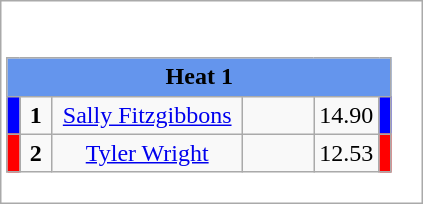<table class="wikitable" style="background:#fff;">
<tr>
<td><div><br><table class="wikitable">
<tr>
<td colspan="6"  style="text-align:center; background:#6495ed;"><strong>Heat 1</strong></td>
</tr>
<tr>
<td style="width:01px; background: #00f;"></td>
<td style="width:14px; text-align:center;"><strong>1</strong></td>
<td style="width:120px; text-align:center;"><a href='#'>Sally Fitzgibbons</a></td>
<td style="width:40px; text-align:center;"></td>
<td style="width:20px; text-align:center;">14.90</td>
<td style="width:01px; background: #00f;"></td>
</tr>
<tr>
<td style="width:01px; background: #f00;"></td>
<td style="width:14px; text-align:center;"><strong>2</strong></td>
<td style="width:120px; text-align:center;"><a href='#'>Tyler Wright</a></td>
<td style="width:40px; text-align:center;"></td>
<td style="width:20px; text-align:center;">12.53</td>
<td style="width:01px; background: #f00;"></td>
</tr>
</table>
</div></td>
</tr>
</table>
